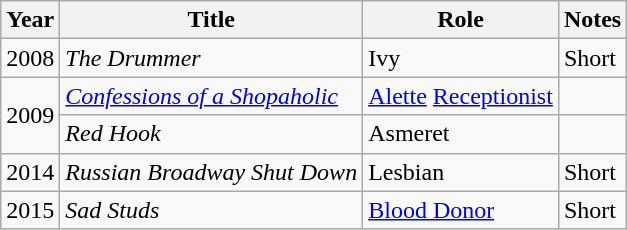<table class="wikitable">
<tr>
<th>Year</th>
<th>Title</th>
<th>Role</th>
<th>Notes</th>
</tr>
<tr>
<td>2008</td>
<td><em>The Drummer</em></td>
<td>Ivy</td>
<td>Short</td>
</tr>
<tr>
<td rowspan="2">2009</td>
<td><em><a href='#'>Confessions of a Shopaholic</a></em></td>
<td><a href='#'>Alette</a> <a href='#'>Receptionist</a></td>
<td></td>
</tr>
<tr>
<td><em>Red Hook</em></td>
<td>Asmeret</td>
<td></td>
</tr>
<tr>
<td>2014</td>
<td><em>Russian Broadway Shut Down</em></td>
<td>Lesbian</td>
<td>Short</td>
</tr>
<tr>
<td>2015</td>
<td><em>Sad Studs</em></td>
<td><a href='#'>Blood Donor</a></td>
<td>Short</td>
</tr>
</table>
